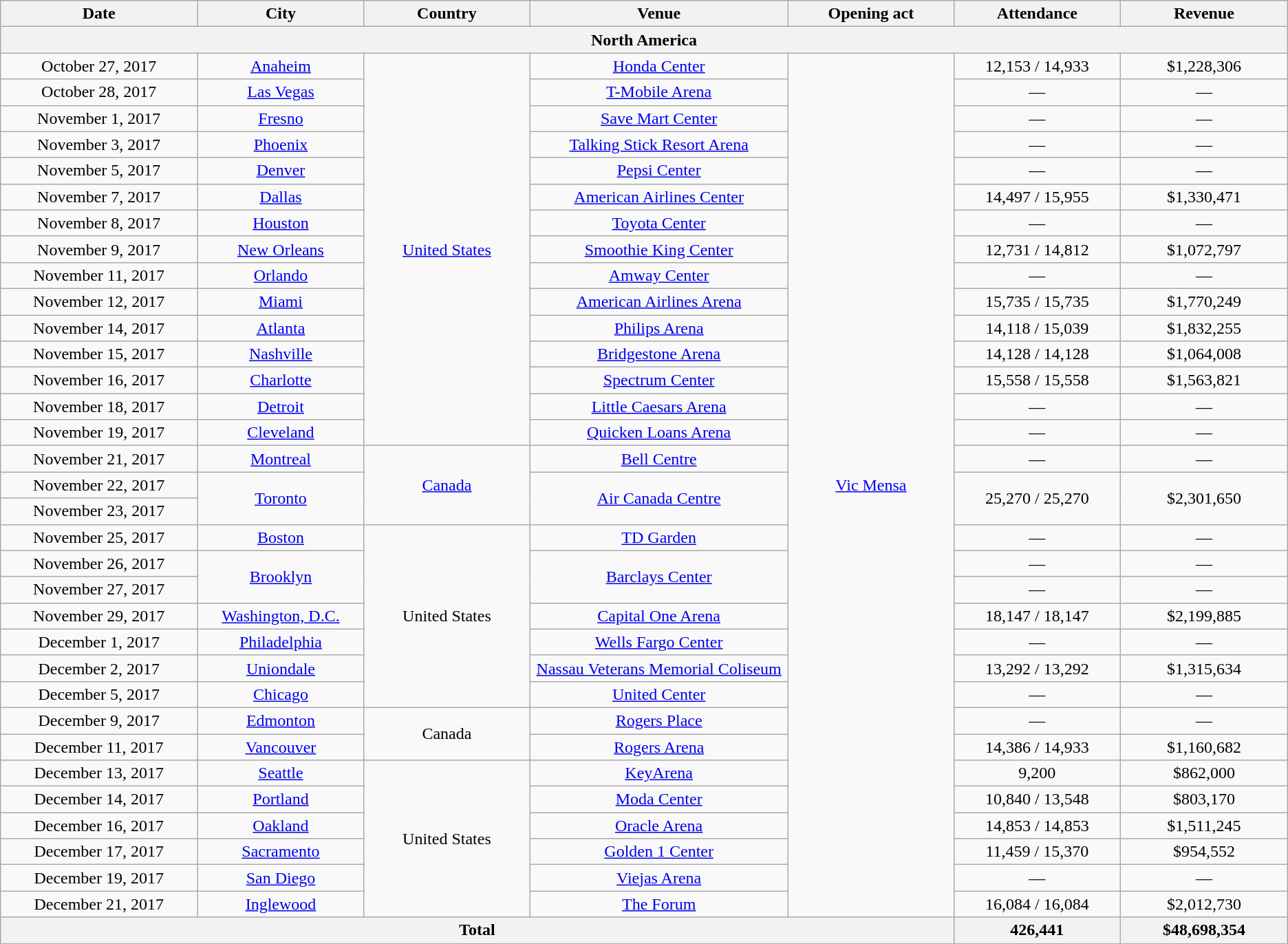<table class="wikitable" style="text-align:center;">
<tr>
<th scope="col" style="width:12em;">Date</th>
<th scope="col" style="width:10em;">City</th>
<th scope="col" style="width:10em;">Country</th>
<th scope="col" style="width:16em;">Venue</th>
<th scope="col" style="width:10em;">Opening act</th>
<th scope="col" style="width:10em;">Attendance</th>
<th scope="col" style="width:10em;">Revenue</th>
</tr>
<tr>
<th colspan="7">North America</th>
</tr>
<tr>
<td>October 27, 2017</td>
<td><a href='#'>Anaheim</a></td>
<td rowspan="15"><a href='#'>United States</a></td>
<td><a href='#'>Honda Center</a></td>
<td rowspan="33"><a href='#'>Vic Mensa</a></td>
<td>12,153 / 14,933</td>
<td>$1,228,306</td>
</tr>
<tr>
<td>October 28, 2017</td>
<td><a href='#'>Las Vegas</a></td>
<td><a href='#'>T-Mobile Arena</a></td>
<td>—</td>
<td>—</td>
</tr>
<tr>
<td>November 1, 2017</td>
<td><a href='#'>Fresno</a></td>
<td><a href='#'>Save Mart Center</a></td>
<td>—</td>
<td>—</td>
</tr>
<tr>
<td>November 3, 2017</td>
<td><a href='#'>Phoenix</a></td>
<td><a href='#'>Talking Stick Resort Arena</a></td>
<td>—</td>
<td>—</td>
</tr>
<tr>
<td>November 5, 2017</td>
<td><a href='#'>Denver</a></td>
<td><a href='#'>Pepsi Center</a></td>
<td>—</td>
<td>—</td>
</tr>
<tr>
<td>November 7, 2017</td>
<td><a href='#'>Dallas</a></td>
<td><a href='#'>American Airlines Center</a></td>
<td>14,497 / 15,955</td>
<td>$1,330,471</td>
</tr>
<tr>
<td>November 8, 2017</td>
<td><a href='#'>Houston</a></td>
<td><a href='#'>Toyota Center</a></td>
<td>—</td>
<td>—</td>
</tr>
<tr>
<td>November 9, 2017</td>
<td><a href='#'>New Orleans</a></td>
<td><a href='#'>Smoothie King Center</a></td>
<td>12,731 / 14,812</td>
<td>$1,072,797</td>
</tr>
<tr>
<td>November 11, 2017</td>
<td><a href='#'>Orlando</a></td>
<td><a href='#'>Amway Center</a></td>
<td>—</td>
<td>—</td>
</tr>
<tr>
<td>November 12, 2017</td>
<td><a href='#'>Miami</a></td>
<td><a href='#'>American Airlines Arena</a></td>
<td>15,735 / 15,735</td>
<td>$1,770,249</td>
</tr>
<tr>
<td>November 14, 2017</td>
<td><a href='#'>Atlanta</a></td>
<td><a href='#'>Philips Arena</a></td>
<td>14,118 / 15,039</td>
<td>$1,832,255</td>
</tr>
<tr>
<td>November 15, 2017</td>
<td><a href='#'>Nashville</a></td>
<td><a href='#'>Bridgestone Arena</a></td>
<td>14,128 / 14,128</td>
<td>$1,064,008</td>
</tr>
<tr>
<td>November 16, 2017</td>
<td><a href='#'>Charlotte</a></td>
<td><a href='#'>Spectrum Center</a></td>
<td>15,558 / 15,558</td>
<td>$1,563,821</td>
</tr>
<tr>
<td>November 18, 2017</td>
<td><a href='#'>Detroit</a></td>
<td><a href='#'>Little Caesars Arena</a></td>
<td>—</td>
<td>—</td>
</tr>
<tr>
<td>November 19, 2017</td>
<td><a href='#'>Cleveland</a></td>
<td><a href='#'>Quicken Loans Arena</a></td>
<td>—</td>
<td>—</td>
</tr>
<tr>
<td>November 21, 2017</td>
<td><a href='#'>Montreal</a></td>
<td rowspan="3"><a href='#'>Canada</a></td>
<td><a href='#'>Bell Centre</a></td>
<td>—</td>
<td>—</td>
</tr>
<tr>
<td>November 22, 2017</td>
<td rowspan="2"><a href='#'>Toronto</a></td>
<td rowspan="2"><a href='#'>Air Canada Centre</a></td>
<td rowspan="2">25,270 / 25,270</td>
<td rowspan="2">$2,301,650</td>
</tr>
<tr>
<td>November 23, 2017</td>
</tr>
<tr>
<td>November 25, 2017</td>
<td><a href='#'>Boston</a></td>
<td rowspan="7">United States</td>
<td><a href='#'>TD Garden</a></td>
<td>—</td>
<td>—</td>
</tr>
<tr>
<td>November 26, 2017</td>
<td rowspan="2"><a href='#'>Brooklyn</a></td>
<td rowspan="2"><a href='#'>Barclays Center</a></td>
<td>—</td>
<td>—</td>
</tr>
<tr>
<td>November 27, 2017</td>
<td>—</td>
<td>—</td>
</tr>
<tr>
<td>November 29, 2017</td>
<td><a href='#'>Washington, D.C.</a></td>
<td><a href='#'>Capital One Arena</a></td>
<td>18,147 / 18,147</td>
<td>$2,199,885</td>
</tr>
<tr>
<td>December 1, 2017</td>
<td><a href='#'>Philadelphia</a></td>
<td><a href='#'>Wells Fargo Center</a></td>
<td>—</td>
<td>—</td>
</tr>
<tr>
<td>December 2, 2017</td>
<td><a href='#'>Uniondale</a></td>
<td><a href='#'>Nassau Veterans Memorial Coliseum</a></td>
<td>13,292 / 13,292</td>
<td>$1,315,634</td>
</tr>
<tr>
<td>December 5, 2017</td>
<td><a href='#'>Chicago</a></td>
<td><a href='#'>United Center</a></td>
<td>—</td>
<td>—</td>
</tr>
<tr>
<td>December 9, 2017</td>
<td><a href='#'>Edmonton</a></td>
<td rowspan="2">Canada</td>
<td><a href='#'>Rogers Place</a></td>
<td>—</td>
<td>—</td>
</tr>
<tr>
<td>December 11, 2017</td>
<td><a href='#'>Vancouver</a></td>
<td><a href='#'>Rogers Arena</a></td>
<td>14,386 / 14,933</td>
<td>$1,160,682</td>
</tr>
<tr>
<td>December 13, 2017</td>
<td><a href='#'>Seattle</a></td>
<td rowspan="6">United States</td>
<td><a href='#'>KeyArena</a></td>
<td>9,200</td>
<td>$862,000</td>
</tr>
<tr>
<td>December 14, 2017</td>
<td><a href='#'>Portland</a></td>
<td><a href='#'>Moda Center</a></td>
<td>10,840 / 13,548</td>
<td>$803,170</td>
</tr>
<tr>
<td>December 16, 2017</td>
<td><a href='#'>Oakland</a></td>
<td><a href='#'>Oracle Arena</a></td>
<td>14,853 / 14,853</td>
<td>$1,511,245</td>
</tr>
<tr>
<td>December 17, 2017</td>
<td><a href='#'>Sacramento</a></td>
<td><a href='#'>Golden 1 Center</a></td>
<td>11,459 / 15,370</td>
<td>$954,552</td>
</tr>
<tr>
<td>December 19, 2017</td>
<td><a href='#'>San Diego</a></td>
<td><a href='#'>Viejas Arena</a></td>
<td>—</td>
<td>—</td>
</tr>
<tr>
<td>December 21, 2017</td>
<td><a href='#'>Inglewood</a></td>
<td><a href='#'>The Forum</a></td>
<td>16,084 / 16,084</td>
<td>$2,012,730</td>
</tr>
<tr>
<th colspan="5">Total</th>
<th>426,441</th>
<th>$48,698,354</th>
</tr>
<tr>
</tr>
</table>
